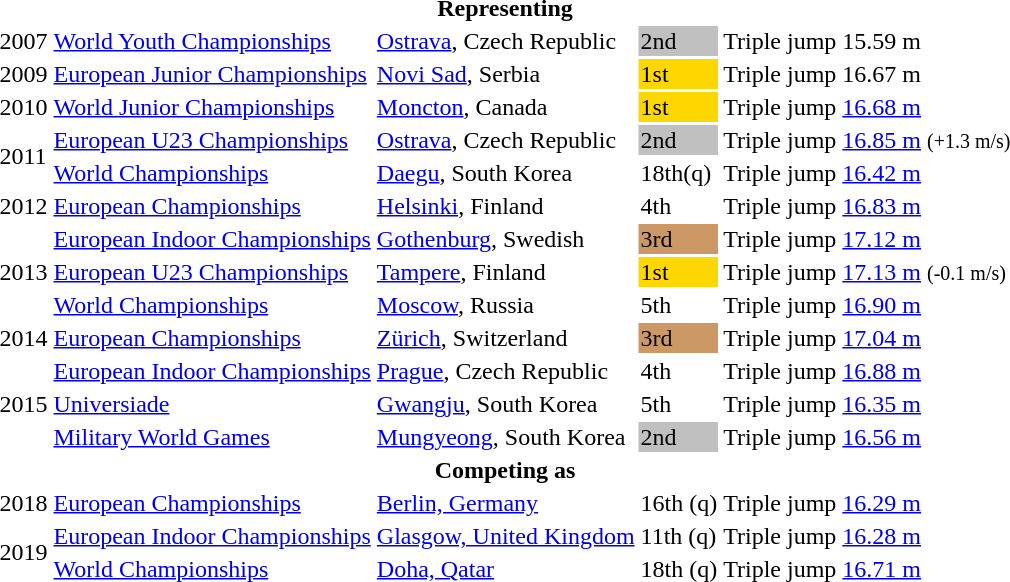<table>
<tr>
<th colspan="6">Representing </th>
</tr>
<tr>
<td>2007</td>
<td><a href='#'>World Youth Championships</a></td>
<td><a href='#'>Ostrava</a>, Czech Republic</td>
<td bgcolor="silver">2nd</td>
<td>Triple jump</td>
<td>15.59 m</td>
</tr>
<tr>
<td>2009</td>
<td><a href='#'>European Junior Championships</a></td>
<td><a href='#'>Novi Sad</a>, Serbia</td>
<td bgcolor="gold">1st</td>
<td>Triple jump</td>
<td>16.67 m</td>
</tr>
<tr>
<td>2010</td>
<td><a href='#'>World Junior Championships</a></td>
<td><a href='#'>Moncton</a>, Canada</td>
<td bgcolor="gold">1st</td>
<td>Triple jump</td>
<td><a href='#'>16.68 m</a></td>
</tr>
<tr>
<td rowspan=2>2011</td>
<td><a href='#'>European U23 Championships</a></td>
<td><a href='#'>Ostrava</a>, Czech Republic</td>
<td bgcolor=silver>2nd</td>
<td>Triple jump</td>
<td><a href='#'>16.85 m</a>  <small>(+1.3 m/s)</small></td>
</tr>
<tr>
<td><a href='#'>World Championships</a></td>
<td><a href='#'>Daegu</a>, South Korea</td>
<td>18th(q)</td>
<td>Triple jump</td>
<td><a href='#'>16.42 m</a></td>
</tr>
<tr>
<td>2012</td>
<td><a href='#'>European Championships</a></td>
<td><a href='#'>Helsinki</a>, Finland</td>
<td>4th</td>
<td>Triple jump</td>
<td><a href='#'>16.83 m</a></td>
</tr>
<tr>
<td rowspan=3>2013</td>
<td><a href='#'>European Indoor Championships</a></td>
<td><a href='#'>Gothenburg</a>, Swedish</td>
<td bgcolor="cc9966">3rd</td>
<td>Triple jump</td>
<td><a href='#'>17.12 m</a></td>
</tr>
<tr>
<td><a href='#'>European U23 Championships</a></td>
<td><a href='#'>Tampere</a>, Finland</td>
<td bgcolor=gold>1st</td>
<td>Triple jump</td>
<td><a href='#'>17.13 m</a>  <small>(-0.1 m/s)</small></td>
</tr>
<tr>
<td><a href='#'>World Championships</a></td>
<td><a href='#'>Moscow</a>, Russia</td>
<td>5th</td>
<td>Triple jump</td>
<td><a href='#'>16.90 m</a></td>
</tr>
<tr>
<td>2014</td>
<td><a href='#'>European Championships</a></td>
<td><a href='#'>Zürich</a>, Switzerland</td>
<td bgcolor="cc9966">3rd</td>
<td>Triple jump</td>
<td><a href='#'>17.04 m</a></td>
</tr>
<tr>
<td rowspan=3>2015</td>
<td><a href='#'>European Indoor Championships</a></td>
<td><a href='#'>Prague</a>, Czech Republic</td>
<td>4th</td>
<td>Triple jump</td>
<td><a href='#'>16.88 m</a></td>
</tr>
<tr>
<td><a href='#'>Universiade</a></td>
<td><a href='#'>Gwangju</a>, South Korea</td>
<td>5th</td>
<td>Triple jump</td>
<td><a href='#'>16.35 m</a></td>
</tr>
<tr>
<td><a href='#'>Military World Games</a></td>
<td><a href='#'>Mungyeong</a>, South Korea</td>
<td bgcolor=silver>2nd</td>
<td>Triple jump</td>
<td><a href='#'>16.56 m</a></td>
</tr>
<tr>
<th colspan="6">Competing as </th>
</tr>
<tr>
<td>2018</td>
<td><a href='#'>European Championships</a></td>
<td><a href='#'>Berlin, Germany</a></td>
<td>16th (q)</td>
<td>Triple jump</td>
<td><a href='#'>16.29 m</a></td>
</tr>
<tr>
<td rowspan=2>2019</td>
<td><a href='#'>European Indoor Championships</a></td>
<td><a href='#'>Glasgow, United Kingdom</a></td>
<td>11th (q)</td>
<td>Triple jump</td>
<td><a href='#'>16.28 m</a></td>
</tr>
<tr>
<td><a href='#'>World Championships</a></td>
<td><a href='#'>Doha, Qatar</a></td>
<td>18th (q)</td>
<td>Triple jump</td>
<td><a href='#'>16.71 m</a></td>
</tr>
</table>
